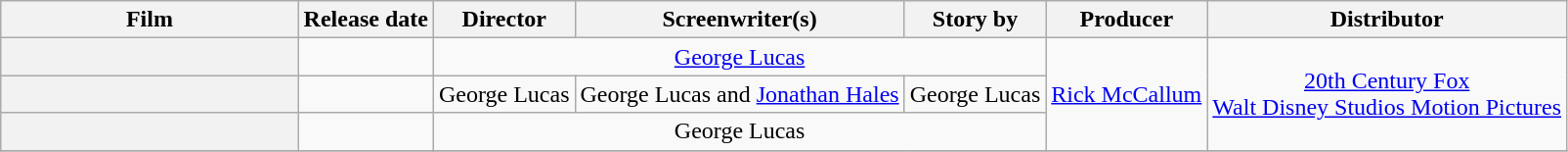<table class="wikitable plainrowheaders" style="text-align:center">
<tr>
<th scope="col" width=19%>Film</th>
<th scope="col">Release date</th>
<th scope="col">Director</th>
<th scope="col">Screenwriter(s)</th>
<th scope="col">Story by</th>
<th scope="col">Producer</th>
<th scope="col">Distributor</th>
</tr>
<tr>
<th scope="row"></th>
<td style="text-align:left"></td>
<td colspan="3"><a href='#'>George Lucas</a></td>
<td rowspan="3"><a href='#'>Rick McCallum</a></td>
<td rowspan="3"><a href='#'>20th Century Fox</a> <br><a href='#'>Walt Disney Studios Motion Pictures</a></td>
</tr>
<tr>
<th scope="row"></th>
<td style="text-align:left"></td>
<td colspan="1">George Lucas</td>
<td colspan="1">George Lucas and <a href='#'>Jonathan Hales</a></td>
<td colspan="1">George Lucas</td>
</tr>
<tr>
<th scope="row"></th>
<td style="text-align:left"></td>
<td colspan="3">George Lucas</td>
</tr>
<tr>
</tr>
</table>
